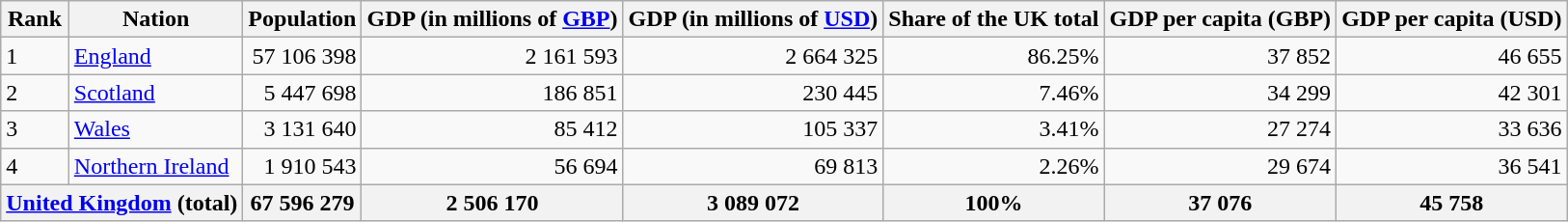<table class="wikitable">
<tr>
<th>Rank</th>
<th>Nation</th>
<th>Population</th>
<th>GDP (in millions of <a href='#'>GBP</a>)</th>
<th>GDP (in millions of <a href='#'>USD</a>)</th>
<th>Share of the UK total</th>
<th>GDP per capita (GBP)</th>
<th>GDP per capita (USD)</th>
</tr>
<tr>
<td>1</td>
<td> <a href='#'>England</a></td>
<td style="text-align: right;">57 106 398</td>
<td style="text-align: right;">2 161 593</td>
<td style="text-align: right;">2 664 325</td>
<td style="text-align: right;">86.25%</td>
<td style="text-align: right;">37 852</td>
<td style="text-align: right;">46 655</td>
</tr>
<tr>
<td>2</td>
<td> <a href='#'>Scotland</a></td>
<td style="text-align: right;">5 447 698</td>
<td style="text-align: right;">186 851</td>
<td style="text-align: right;">230 445</td>
<td style="text-align: right;">7.46%</td>
<td style="text-align: right;">34 299</td>
<td style="text-align: right;">42 301</td>
</tr>
<tr>
<td>3</td>
<td> <a href='#'>Wales</a></td>
<td style="text-align: right;">3 131 640</td>
<td style="text-align: right;">85 412</td>
<td style="text-align: right;">105 337</td>
<td style="text-align: right;">3.41%</td>
<td style="text-align: right;">27 274</td>
<td style="text-align: right;">33 636</td>
</tr>
<tr>
<td>4</td>
<td> <a href='#'>Northern Ireland</a></td>
<td style="text-align: right;">1 910 543</td>
<td style="text-align: right;">56 694</td>
<td style="text-align: right;">69 813</td>
<td style="text-align: right;">2.26%</td>
<td style="text-align: right;">29 674</td>
<td style="text-align: right;">36 541</td>
</tr>
<tr>
<th colspan="2"> <a href='#'>United Kingdom</a> (total)</th>
<th>67 596 279</th>
<th>2 506 170</th>
<th>3 089 072</th>
<th>100%</th>
<th>37 076</th>
<th>45 758</th>
</tr>
</table>
